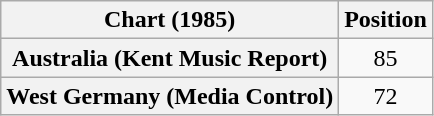<table class="wikitable plainrowheaders" style="text-align:center">
<tr>
<th scope="col">Chart (1985)</th>
<th scope="col">Position</th>
</tr>
<tr>
<th scope="row">Australia (Kent Music Report)</th>
<td>85</td>
</tr>
<tr>
<th scope="row">West Germany (Media Control)</th>
<td>72</td>
</tr>
</table>
